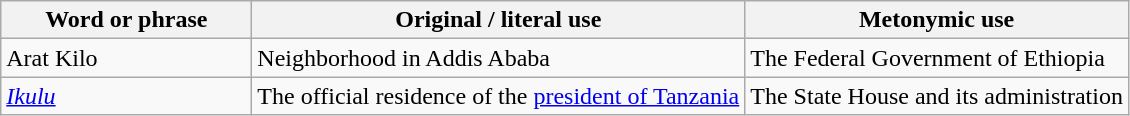<table class="wikitable">
<tr>
<th width=160pt>Word or phrase</th>
<th>Original / literal use</th>
<th>Metonymic use</th>
</tr>
<tr>
<td>Arat Kilo</td>
<td>Neighborhood in Addis Ababa</td>
<td>The Federal Government of Ethiopia</td>
</tr>
<tr>
<td><em><a href='#'>Ikulu</a></em></td>
<td>The official residence of the <a href='#'>president of Tanzania</a></td>
<td>The State House and its administration</td>
</tr>
</table>
